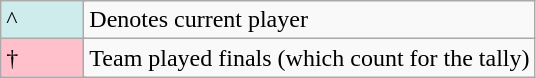<table class="wikitable">
<tr>
<td style="background-color:#CFECEC; width:3em" colspan=2>^</td>
<td colspan=5>Denotes current player</td>
</tr>
<tr>
<td colspan="2" style="background-color:#FFC0CB; width:3em">†</td>
<td>Team played finals (which count for the tally)</td>
</tr>
</table>
